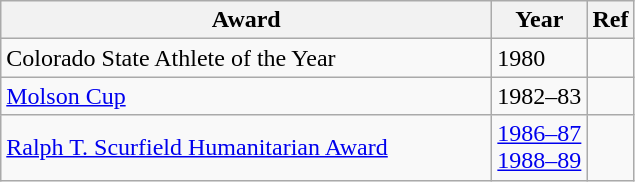<table class="wikitable">
<tr>
<th scope="col" style="width:20em">Award</th>
<th scope="col">Year</th>
<th scope="col">Ref</th>
</tr>
<tr>
<td>Colorado State Athlete of the Year</td>
<td>1980</td>
<td></td>
</tr>
<tr>
<td style="width:20em"><a href='#'>Molson Cup</a></td>
<td>1982–83</td>
<td></td>
</tr>
<tr>
<td><a href='#'>Ralph T. Scurfield Humanitarian Award</a></td>
<td><a href='#'>1986–87</a><br><a href='#'>1988–89</a></td>
<td></td>
</tr>
</table>
